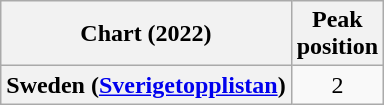<table class="wikitable plainrowheaders" style="text-align:center">
<tr>
<th scope="col">Chart (2022)</th>
<th scope="col">Peak<br>position</th>
</tr>
<tr>
<th scope="row">Sweden (<a href='#'>Sverigetopplistan</a>)</th>
<td>2</td>
</tr>
</table>
